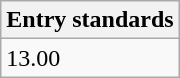<table class="wikitable" border="1" align="upright">
<tr>
<th>Entry standards</th>
</tr>
<tr>
<td>13.00</td>
</tr>
</table>
